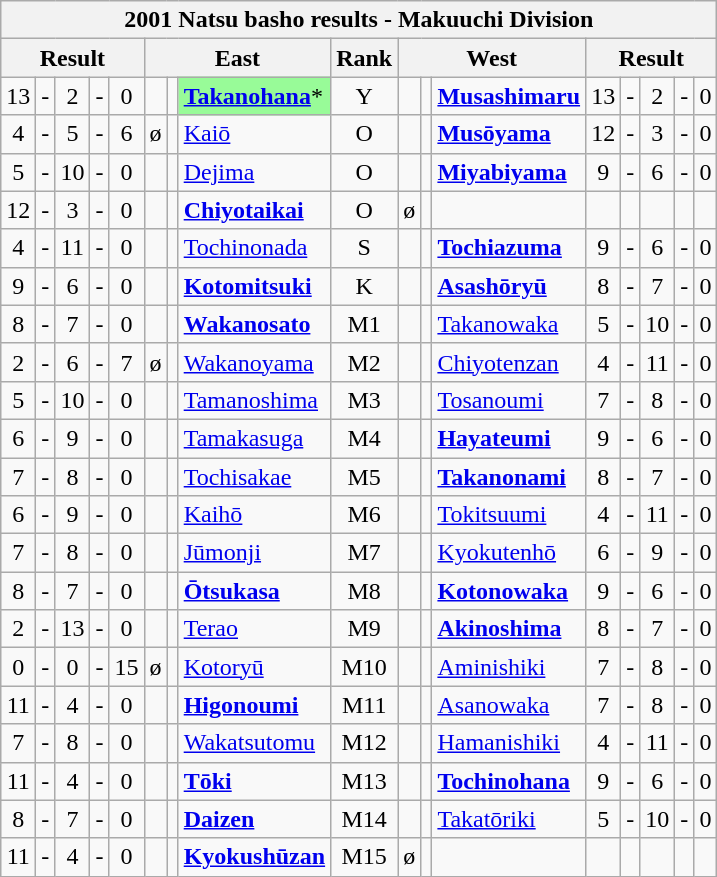<table class="wikitable">
<tr>
<th colspan="17">2001 Natsu basho results - Makuuchi Division</th>
</tr>
<tr>
<th colspan="5">Result</th>
<th colspan="3">East</th>
<th>Rank</th>
<th colspan="3">West</th>
<th colspan="5">Result</th>
</tr>
<tr>
<td align=center>13</td>
<td align=center>-</td>
<td align=center>2</td>
<td align=center>-</td>
<td align=center>0</td>
<td align=center></td>
<td align=center></td>
<td style="background: PaleGreen;"><strong><a href='#'>Takanohana</a></strong>*</td>
<td align=center>Y</td>
<td align=center></td>
<td align=center></td>
<td><strong><a href='#'>Musashimaru</a></strong></td>
<td align=center>13</td>
<td align=center>-</td>
<td align=center>2</td>
<td align=center>-</td>
<td align=center>0</td>
</tr>
<tr>
<td align=center>4</td>
<td align=center>-</td>
<td align=center>5</td>
<td align=center>-</td>
<td align=center>6</td>
<td align=center>ø</td>
<td align=center></td>
<td><a href='#'>Kaiō</a></td>
<td align=center>O</td>
<td align=center></td>
<td align=center></td>
<td><strong><a href='#'>Musōyama</a></strong></td>
<td align=center>12</td>
<td align=center>-</td>
<td align=center>3</td>
<td align=center>-</td>
<td align=center>0</td>
</tr>
<tr>
<td align=center>5</td>
<td align=center>-</td>
<td align=center>10</td>
<td align=center>-</td>
<td align=center>0</td>
<td align=center></td>
<td align=center></td>
<td><a href='#'>Dejima</a></td>
<td align=center>O</td>
<td align=center></td>
<td align=center></td>
<td><strong><a href='#'>Miyabiyama</a></strong></td>
<td align=center>9</td>
<td align=center>-</td>
<td align=center>6</td>
<td align=center>-</td>
<td align=center>0</td>
</tr>
<tr>
<td align=center>12</td>
<td align=center>-</td>
<td align=center>3</td>
<td align=center>-</td>
<td align=center>0</td>
<td align=center></td>
<td align=center></td>
<td><strong><a href='#'>Chiyotaikai</a></strong></td>
<td align=center>O</td>
<td align=center>ø</td>
<td align=center></td>
<td></td>
<td align=center></td>
<td align=center></td>
<td align=center></td>
<td align=center></td>
<td align=center></td>
</tr>
<tr>
<td align=center>4</td>
<td align=center>-</td>
<td align=center>11</td>
<td align=center>-</td>
<td align=center>0</td>
<td align=center></td>
<td align=center></td>
<td><a href='#'>Tochinonada</a></td>
<td align=center>S</td>
<td align=center></td>
<td align=center></td>
<td><strong><a href='#'>Tochiazuma</a></strong></td>
<td align=center>9</td>
<td align=center>-</td>
<td align=center>6</td>
<td align=center>-</td>
<td align=center>0</td>
</tr>
<tr>
<td align=center>9</td>
<td align=center>-</td>
<td align=center>6</td>
<td align=center>-</td>
<td align=center>0</td>
<td align=center></td>
<td align=center></td>
<td><strong><a href='#'>Kotomitsuki</a></strong></td>
<td align=center>K</td>
<td align=center></td>
<td align=center></td>
<td><strong><a href='#'>Asashōryū</a></strong></td>
<td align=center>8</td>
<td align=center>-</td>
<td align=center>7</td>
<td align=center>-</td>
<td align=center>0</td>
</tr>
<tr>
<td align=center>8</td>
<td align=center>-</td>
<td align=center>7</td>
<td align=center>-</td>
<td align=center>0</td>
<td align=center></td>
<td align=center></td>
<td><strong><a href='#'>Wakanosato</a></strong></td>
<td align=center>M1</td>
<td align=center></td>
<td align=center></td>
<td><a href='#'>Takanowaka</a></td>
<td align=center>5</td>
<td align=center>-</td>
<td align=center>10</td>
<td align=center>-</td>
<td align=center>0</td>
</tr>
<tr>
<td align=center>2</td>
<td align=center>-</td>
<td align=center>6</td>
<td align=center>-</td>
<td align=center>7</td>
<td align=center>ø</td>
<td align=center></td>
<td><a href='#'>Wakanoyama</a></td>
<td align=center>M2</td>
<td align=center></td>
<td align=center></td>
<td><a href='#'>Chiyotenzan</a></td>
<td align=center>4</td>
<td align=center>-</td>
<td align=center>11</td>
<td align=center>-</td>
<td align=center>0</td>
</tr>
<tr>
<td align=center>5</td>
<td align=center>-</td>
<td align=center>10</td>
<td align=center>-</td>
<td align=center>0</td>
<td align=center></td>
<td align=center></td>
<td><a href='#'>Tamanoshima</a></td>
<td align=center>M3</td>
<td align=center></td>
<td align=center></td>
<td><a href='#'>Tosanoumi</a></td>
<td align=center>7</td>
<td align=center>-</td>
<td align=center>8</td>
<td align=center>-</td>
<td align=center>0</td>
</tr>
<tr>
<td align=center>6</td>
<td align=center>-</td>
<td align=center>9</td>
<td align=center>-</td>
<td align=center>0</td>
<td align=center></td>
<td align=center></td>
<td><a href='#'>Tamakasuga</a></td>
<td align=center>M4</td>
<td align=center></td>
<td align=center></td>
<td><strong><a href='#'>Hayateumi</a></strong></td>
<td align=center>9</td>
<td align=center>-</td>
<td align=center>6</td>
<td align=center>-</td>
<td align=center>0</td>
</tr>
<tr>
<td align=center>7</td>
<td align=center>-</td>
<td align=center>8</td>
<td align=center>-</td>
<td align=center>0</td>
<td align=center></td>
<td align=center></td>
<td><a href='#'>Tochisakae</a></td>
<td align=center>M5</td>
<td align=center></td>
<td align=center></td>
<td><strong><a href='#'>Takanonami</a></strong></td>
<td align=center>8</td>
<td align=center>-</td>
<td align=center>7</td>
<td align=center>-</td>
<td align=center>0</td>
</tr>
<tr>
<td align=center>6</td>
<td align=center>-</td>
<td align=center>9</td>
<td align=center>-</td>
<td align=center>0</td>
<td align=center></td>
<td align=center></td>
<td><a href='#'>Kaihō</a></td>
<td align=center>M6</td>
<td align=center></td>
<td align=center></td>
<td><a href='#'>Tokitsuumi</a></td>
<td align=center>4</td>
<td align=center>-</td>
<td align=center>11</td>
<td align=center>-</td>
<td align=center>0</td>
</tr>
<tr>
<td align=center>7</td>
<td align=center>-</td>
<td align=center>8</td>
<td align=center>-</td>
<td align=center>0</td>
<td align=center></td>
<td align=center></td>
<td><a href='#'>Jūmonji</a></td>
<td align=center>M7</td>
<td align=center></td>
<td align=center></td>
<td><a href='#'>Kyokutenhō</a></td>
<td align=center>6</td>
<td align=center>-</td>
<td align=center>9</td>
<td align=center>-</td>
<td align=center>0</td>
</tr>
<tr>
<td align=center>8</td>
<td align=center>-</td>
<td align=center>7</td>
<td align=center>-</td>
<td align=center>0</td>
<td align=center></td>
<td align=center></td>
<td><strong><a href='#'>Ōtsukasa</a></strong></td>
<td align=center>M8</td>
<td align=center></td>
<td align=center></td>
<td><strong><a href='#'>Kotonowaka</a></strong></td>
<td align=center>9</td>
<td align=center>-</td>
<td align=center>6</td>
<td align=center>-</td>
<td align=center>0</td>
</tr>
<tr>
<td align=center>2</td>
<td align=center>-</td>
<td align=center>13</td>
<td align=center>-</td>
<td align=center>0</td>
<td align=center></td>
<td align=center></td>
<td><a href='#'>Terao</a></td>
<td align=center>M9</td>
<td align=center></td>
<td align=center></td>
<td><strong><a href='#'>Akinoshima</a></strong></td>
<td align=center>8</td>
<td align=center>-</td>
<td align=center>7</td>
<td align=center>-</td>
<td align=center>0</td>
</tr>
<tr>
<td align=center>0</td>
<td align=center>-</td>
<td align=center>0</td>
<td align=center>-</td>
<td align=center>15</td>
<td align=center>ø</td>
<td align=center></td>
<td><a href='#'>Kotoryū</a></td>
<td align=center>M10</td>
<td align=center></td>
<td align=center></td>
<td><a href='#'>Aminishiki</a></td>
<td align=center>7</td>
<td align=center>-</td>
<td align=center>8</td>
<td align=center>-</td>
<td align=center>0</td>
</tr>
<tr>
<td align=center>11</td>
<td align=center>-</td>
<td align=center>4</td>
<td align=center>-</td>
<td align=center>0</td>
<td align=center></td>
<td align=center></td>
<td><strong><a href='#'>Higonoumi</a></strong></td>
<td align=center>M11</td>
<td align=center></td>
<td align=center></td>
<td><a href='#'>Asanowaka</a></td>
<td align=center>7</td>
<td align=center>-</td>
<td align=center>8</td>
<td align=center>-</td>
<td align=center>0</td>
</tr>
<tr>
<td align=center>7</td>
<td align=center>-</td>
<td align=center>8</td>
<td align=center>-</td>
<td align=center>0</td>
<td align=center></td>
<td align=center></td>
<td><a href='#'>Wakatsutomu</a></td>
<td align=center>M12</td>
<td align=center></td>
<td align=center></td>
<td><a href='#'>Hamanishiki</a></td>
<td align=center>4</td>
<td align=center>-</td>
<td align=center>11</td>
<td align=center>-</td>
<td align=center>0</td>
</tr>
<tr>
<td align=center>11</td>
<td align=center>-</td>
<td align=center>4</td>
<td align=center>-</td>
<td align=center>0</td>
<td align=center></td>
<td align=center></td>
<td><strong><a href='#'>Tōki</a></strong></td>
<td align=center>M13</td>
<td align=center></td>
<td align=center></td>
<td><strong><a href='#'>Tochinohana</a></strong></td>
<td align=center>9</td>
<td align=center>-</td>
<td align=center>6</td>
<td align=center>-</td>
<td align=center>0</td>
</tr>
<tr>
<td align=center>8</td>
<td align=center>-</td>
<td align=center>7</td>
<td align=center>-</td>
<td align=center>0</td>
<td align=center></td>
<td align=center></td>
<td><strong><a href='#'>Daizen</a></strong></td>
<td align=center>M14</td>
<td align=center></td>
<td align=center></td>
<td><a href='#'>Takatōriki</a></td>
<td align=center>5</td>
<td align=center>-</td>
<td align=center>10</td>
<td align=center>-</td>
<td align=center>0</td>
</tr>
<tr>
<td align=center>11</td>
<td align=center>-</td>
<td align=center>4</td>
<td align=center>-</td>
<td align=center>0</td>
<td align=center></td>
<td align=center></td>
<td><strong><a href='#'>Kyokushūzan</a></strong></td>
<td align=center>M15</td>
<td align=center>ø</td>
<td align=center></td>
<td></td>
<td align=center></td>
<td align=center></td>
<td align=center></td>
<td align=center></td>
<td align=center></td>
</tr>
</table>
